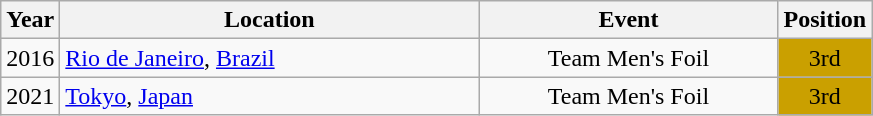<table class="wikitable" style="text-align:center;">
<tr>
<th>Year</th>
<th style="width:17em">Location</th>
<th style="width:12em">Event</th>
<th>Position</th>
</tr>
<tr>
<td>2016</td>
<td rowspan="1" align="left"> <a href='#'>Rio de Janeiro</a>, <a href='#'>Brazil</a></td>
<td>Team Men's Foil</td>
<td bgcolor="caramel">3rd</td>
</tr>
<tr>
<td>2021</td>
<td rowspan="1" align="left"> <a href='#'>Tokyo</a>, <a href='#'>Japan</a></td>
<td>Team Men's Foil</td>
<td bgcolor="caramel">3rd</td>
</tr>
</table>
